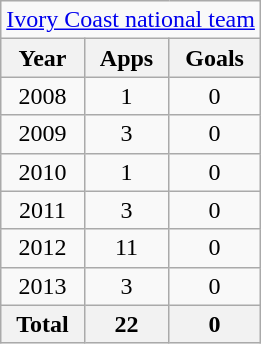<table class="wikitable" style="text-align:center">
<tr>
<td colspan="3"><a href='#'>Ivory Coast national team</a></td>
</tr>
<tr>
<th>Year</th>
<th>Apps</th>
<th>Goals</th>
</tr>
<tr>
<td>2008</td>
<td>1</td>
<td>0</td>
</tr>
<tr>
<td>2009</td>
<td>3</td>
<td>0</td>
</tr>
<tr>
<td>2010</td>
<td>1</td>
<td>0</td>
</tr>
<tr>
<td>2011</td>
<td>3</td>
<td>0</td>
</tr>
<tr>
<td>2012</td>
<td>11</td>
<td>0</td>
</tr>
<tr>
<td>2013</td>
<td>3</td>
<td>0</td>
</tr>
<tr>
<th>Total</th>
<th>22</th>
<th>0</th>
</tr>
</table>
